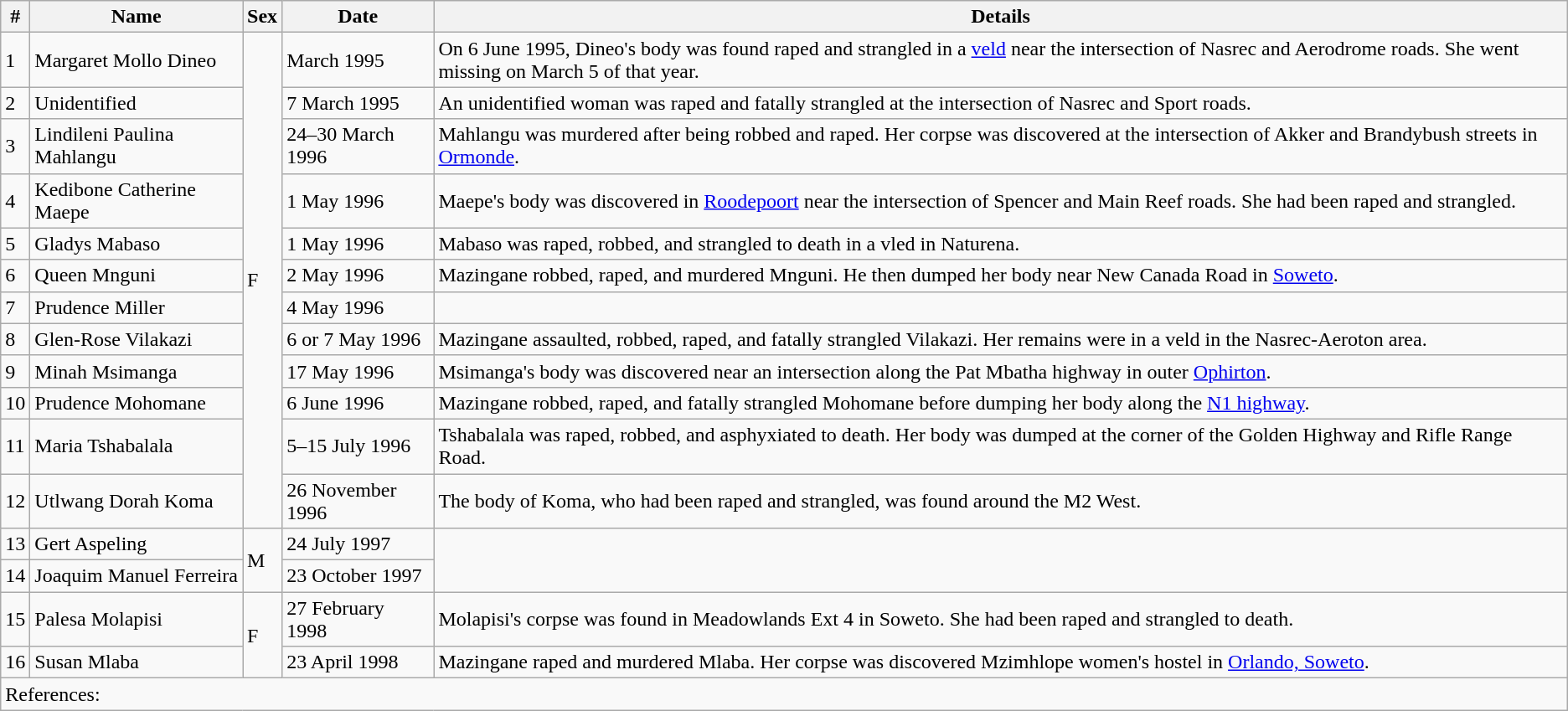<table class="wikitable">
<tr>
<th>#</th>
<th>Name</th>
<th>Sex</th>
<th>Date</th>
<th>Details</th>
</tr>
<tr>
<td>1</td>
<td>Margaret Mollo Dineo</td>
<td rowspan="12">F</td>
<td>March 1995</td>
<td>On 6 June 1995, Dineo's body was found raped and strangled in a <a href='#'>veld</a> near the intersection of Nasrec and Aerodrome roads. She went missing on March 5 of that year.</td>
</tr>
<tr>
<td>2</td>
<td>Unidentified</td>
<td>7 March 1995</td>
<td>An unidentified woman was raped and fatally strangled at the intersection of Nasrec and Sport roads.</td>
</tr>
<tr>
<td>3</td>
<td>Lindileni Paulina Mahlangu</td>
<td>24–30 March 1996</td>
<td>Mahlangu was murdered after being robbed and raped. Her corpse was discovered at the intersection of Akker and Brandybush streets in <a href='#'>Ormonde</a>.</td>
</tr>
<tr>
<td>4</td>
<td>Kedibone Catherine Maepe</td>
<td>1 May 1996</td>
<td>Maepe's body was discovered in <a href='#'>Roodepoort</a> near the intersection of Spencer and Main Reef roads. She had been raped and strangled.</td>
</tr>
<tr>
<td>5</td>
<td>Gladys Mabaso</td>
<td>1 May 1996</td>
<td>Mabaso was raped, robbed, and strangled to death in a vled in Naturena.</td>
</tr>
<tr>
<td>6</td>
<td>Queen Mnguni</td>
<td>2 May 1996</td>
<td>Mazingane robbed, raped, and murdered Mnguni. He then dumped her body near New Canada Road in <a href='#'>Soweto</a>.</td>
</tr>
<tr>
<td>7</td>
<td>Prudence Miller</td>
<td>4 May 1996</td>
<td></td>
</tr>
<tr>
<td>8</td>
<td>Glen-Rose Vilakazi</td>
<td>6 or 7 May 1996</td>
<td>Mazingane assaulted, robbed, raped, and fatally strangled Vilakazi. Her remains were in a veld in the Nasrec-Aeroton area.</td>
</tr>
<tr>
<td>9</td>
<td>Minah Msimanga</td>
<td>17 May 1996</td>
<td>Msimanga's body was discovered near an intersection along the Pat Mbatha highway in outer <a href='#'>Ophirton</a>.</td>
</tr>
<tr>
<td>10</td>
<td>Prudence Mohomane</td>
<td>6 June 1996</td>
<td>Mazingane robbed, raped, and fatally strangled Mohomane before dumping her body along the <a href='#'>N1 highway</a>.</td>
</tr>
<tr>
<td>11</td>
<td>Maria Tshabalala</td>
<td>5–15 July 1996</td>
<td>Tshabalala was raped, robbed, and asphyxiated to death. Her body was dumped at the corner of the Golden Highway and Rifle Range Road.</td>
</tr>
<tr>
<td>12</td>
<td>Utlwang Dorah Koma</td>
<td>26 November 1996</td>
<td>The body of Koma, who had been raped and strangled, was found around the M2 West.</td>
</tr>
<tr>
<td>13</td>
<td>Gert Aspeling</td>
<td rowspan="2">M</td>
<td>24 July 1997</td>
<td rowspan="2"></td>
</tr>
<tr>
<td>14</td>
<td>Joaquim Manuel Ferreira</td>
<td>23 October 1997</td>
</tr>
<tr>
<td>15</td>
<td>Palesa Molapisi</td>
<td rowspan="2">F</td>
<td>27 February 1998</td>
<td>Molapisi's corpse was found in Meadowlands Ext 4 in Soweto. She had been raped and strangled to death.</td>
</tr>
<tr>
<td>16</td>
<td>Susan Mlaba</td>
<td>23 April 1998</td>
<td>Mazingane raped and murdered Mlaba. Her corpse was discovered Mzimhlope women's hostel in <a href='#'>Orlando, Soweto</a>.</td>
</tr>
<tr>
<td colspan="5">References:</td>
</tr>
</table>
